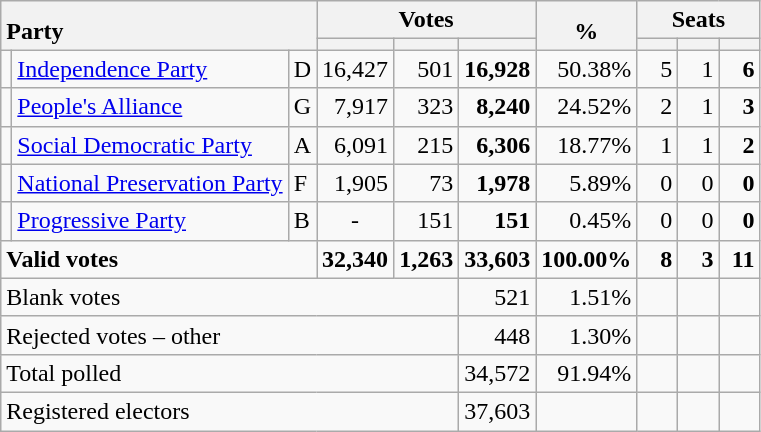<table class="wikitable" border="1" style="text-align:right;">
<tr>
<th style="text-align:left;" valign=bottom rowspan=2 colspan=3>Party</th>
<th colspan=3>Votes</th>
<th align=center valign=bottom rowspan=2 width="50">%</th>
<th colspan=3>Seats</th>
</tr>
<tr>
<th align=center valign=bottom width="20"><small></small></th>
<th align=center valign=bottom width="20"><small></small></th>
<th align=center valign=bottom width="20"><small></small></th>
<th align=center valign=bottom width="20"><small></small></th>
<th align=center valign=bottom width="20"><small><a href='#'></a></small></th>
<th align=center valign=bottom width="20"><small></small></th>
</tr>
<tr>
<td></td>
<td align=left><a href='#'>Independence Party</a></td>
<td align=left>D</td>
<td>16,427</td>
<td>501</td>
<td><strong>16,928</strong></td>
<td>50.38%</td>
<td>5</td>
<td>1</td>
<td><strong>6</strong></td>
</tr>
<tr>
<td></td>
<td align=left><a href='#'>People's Alliance</a></td>
<td align=left>G</td>
<td>7,917</td>
<td>323</td>
<td><strong>8,240</strong></td>
<td>24.52%</td>
<td>2</td>
<td>1</td>
<td><strong>3</strong></td>
</tr>
<tr>
<td></td>
<td align=left><a href='#'>Social Democratic Party</a></td>
<td align=left>A</td>
<td>6,091</td>
<td>215</td>
<td><strong>6,306</strong></td>
<td>18.77%</td>
<td>1</td>
<td>1</td>
<td><strong>2</strong></td>
</tr>
<tr>
<td></td>
<td align=left><a href='#'>National Preservation Party</a></td>
<td align=left>F</td>
<td>1,905</td>
<td>73</td>
<td><strong>1,978</strong></td>
<td>5.89%</td>
<td>0</td>
<td>0</td>
<td><strong>0</strong></td>
</tr>
<tr>
<td></td>
<td align=left><a href='#'>Progressive Party</a></td>
<td align=left>B</td>
<td align=center>-</td>
<td>151</td>
<td><strong>151</strong></td>
<td>0.45%</td>
<td>0</td>
<td>0</td>
<td><strong>0</strong></td>
</tr>
<tr style="font-weight:bold">
<td align=left colspan=3>Valid votes</td>
<td>32,340</td>
<td>1,263</td>
<td>33,603</td>
<td>100.00%</td>
<td>8</td>
<td>3</td>
<td>11</td>
</tr>
<tr>
<td align=left colspan=5>Blank votes</td>
<td>521</td>
<td>1.51%</td>
<td></td>
<td></td>
<td></td>
</tr>
<tr>
<td align=left colspan=5>Rejected votes – other</td>
<td>448</td>
<td>1.30%</td>
<td></td>
<td></td>
<td></td>
</tr>
<tr>
<td align=left colspan=5>Total polled</td>
<td>34,572</td>
<td>91.94%</td>
<td></td>
<td></td>
<td></td>
</tr>
<tr>
<td align=left colspan=5>Registered electors</td>
<td>37,603</td>
<td></td>
<td></td>
<td></td>
<td></td>
</tr>
</table>
